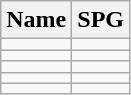<table class="wikitable">
<tr>
<th>Name</th>
<th>SPG</th>
</tr>
<tr>
<td></td>
<td align=center></td>
</tr>
<tr>
<td></td>
<td align=center></td>
</tr>
<tr>
<td></td>
<td align=center></td>
</tr>
<tr>
<td></td>
<td align=center></td>
</tr>
<tr>
<td></td>
<td align=center></td>
</tr>
</table>
